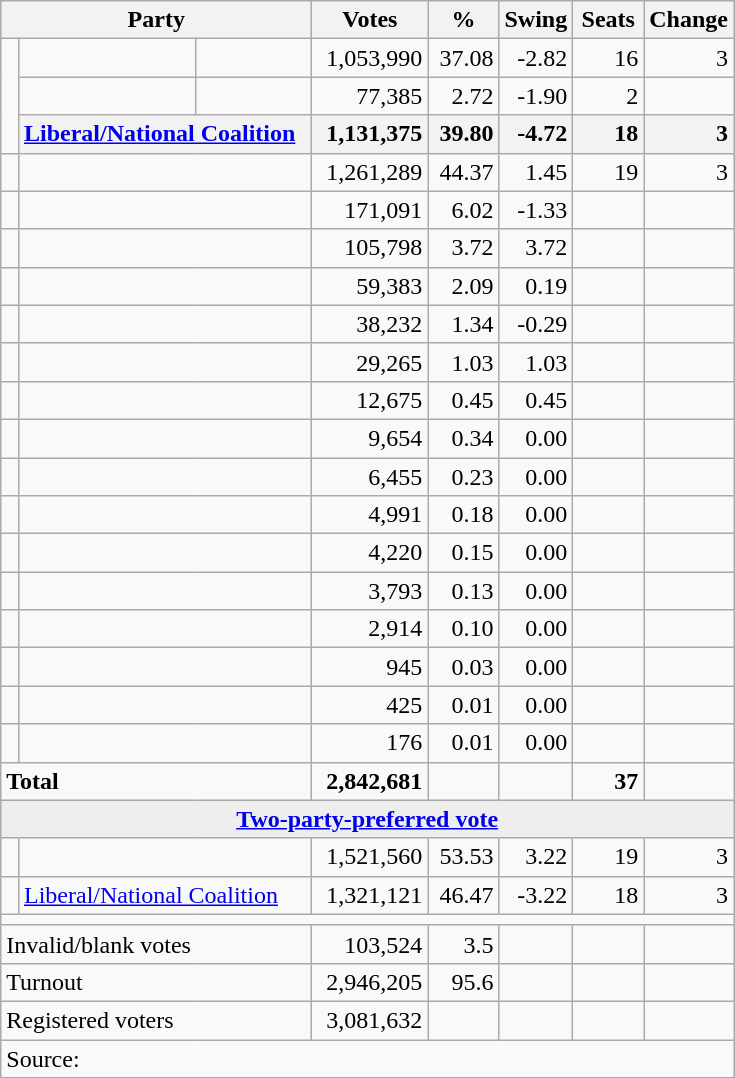<table class="wikitable">
<tr>
<th colspan="3" style="width:200px"><strong>Party</strong></th>
<th style="width:70px; text-align:center;"><strong>Votes</strong></th>
<th style="width:40px; text-align:center;"><strong>%</strong></th>
<th style="width:40px; text-align:center;"><strong>Swing</strong></th>
<th style="width:40px; text-align:center;"><strong>Seats</strong></th>
<th style="width:40px; text-align:center;"><strong>Change</strong></th>
</tr>
<tr>
<td rowspan="3"> </td>
<td> </td>
<td></td>
<td align=right>1,053,990</td>
<td align=right>37.08</td>
<td align=right>-2.82</td>
<td align=right>16</td>
<td align=right> 3</td>
</tr>
<tr>
<td> </td>
<td></td>
<td align=right>77,385</td>
<td align=right>2.72</td>
<td align=right>-1.90</td>
<td align=right>2</td>
<td align=right></td>
</tr>
<tr>
<th colspan="2" style="text-align:left;"><a href='#'>Liberal/National Coalition</a></th>
<th style="text-align:right;">1,131,375</th>
<th style="text-align:right;">39.80</th>
<th style="text-align:right;">-4.72</th>
<th style="text-align:right;">18</th>
<th style="text-align:right;"> 3</th>
</tr>
<tr>
<td> </td>
<td colspan=2></td>
<td align=right>1,261,289</td>
<td align=right>44.37</td>
<td align=right>1.45</td>
<td align=right>19</td>
<td align=right> 3</td>
</tr>
<tr>
<td> </td>
<td colspan=2></td>
<td align=right>171,091</td>
<td align=right>6.02</td>
<td align=right>-1.33</td>
<td align=right></td>
<td align=right></td>
</tr>
<tr>
<td> </td>
<td colspan=2></td>
<td align=right>105,798</td>
<td align=right>3.72</td>
<td align=right>3.72</td>
<td align=right></td>
<td align=right></td>
</tr>
<tr>
<td> </td>
<td colspan=2></td>
<td align=right>59,383</td>
<td align=right>2.09</td>
<td align=right>0.19</td>
<td align=right></td>
<td align=right></td>
</tr>
<tr>
<td> </td>
<td colspan=2></td>
<td align=right>38,232</td>
<td align=right>1.34</td>
<td align=right>-0.29</td>
<td align=right></td>
<td align=right></td>
</tr>
<tr>
<td> </td>
<td colspan=2></td>
<td align=right>29,265</td>
<td align=right>1.03</td>
<td align=right>1.03</td>
<td align=right></td>
<td align=right></td>
</tr>
<tr>
<td> </td>
<td colspan=2></td>
<td align=right>12,675</td>
<td align=right>0.45</td>
<td align=right>0.45</td>
<td align=right></td>
<td align=right></td>
</tr>
<tr>
<td> </td>
<td colspan=2></td>
<td align=right>9,654</td>
<td align=right>0.34</td>
<td align=right>0.00</td>
<td align=right></td>
<td align=right></td>
</tr>
<tr>
<td> </td>
<td colspan=2></td>
<td align=right>6,455</td>
<td align=right>0.23</td>
<td align=right>0.00</td>
<td align=right></td>
<td align=right></td>
</tr>
<tr>
<td> </td>
<td colspan=2></td>
<td align=right>4,991</td>
<td align=right>0.18</td>
<td align=right>0.00</td>
<td align=right></td>
<td align=right></td>
</tr>
<tr>
<td> </td>
<td colspan=2></td>
<td align=right>4,220</td>
<td align=right>0.15</td>
<td align=right>0.00</td>
<td align=right></td>
<td align=right></td>
</tr>
<tr>
<td> </td>
<td colspan=2></td>
<td align=right>3,793</td>
<td align=right>0.13</td>
<td align=right>0.00</td>
<td align=right></td>
<td align=right></td>
</tr>
<tr>
<td> </td>
<td colspan=2></td>
<td align=right>2,914</td>
<td align=right>0.10</td>
<td align=right>0.00</td>
<td align=right></td>
<td align=right></td>
</tr>
<tr>
<td> </td>
<td colspan=2></td>
<td align=right>945</td>
<td align=right>0.03</td>
<td align=right>0.00</td>
<td align=right></td>
<td align=right></td>
</tr>
<tr>
<td> </td>
<td colspan=2></td>
<td align=right>425</td>
<td align=right>0.01</td>
<td align=right>0.00</td>
<td align=right></td>
<td align=right></td>
</tr>
<tr>
<td> </td>
<td colspan=2></td>
<td align=right>176</td>
<td align=right>0.01</td>
<td align=right>0.00</td>
<td align=right></td>
<td align=right></td>
</tr>
<tr>
<td colspan="3" align="left"><strong>Total</strong></td>
<td align=right><strong>2,842,681</strong></td>
<td align=right></td>
<td align=right></td>
<td align=right><strong>37</strong></td>
<td align=right></td>
</tr>
<tr>
<td colspan="8" style="text-align:center; background:#eee;"><strong><a href='#'>Two-party-preferred vote</a></strong></td>
</tr>
<tr>
<td> </td>
<td colspan=2></td>
<td align=right>1,521,560</td>
<td align=right>53.53</td>
<td align=right>3.22</td>
<td align=right>19</td>
<td align=right> 3</td>
</tr>
<tr>
<td> </td>
<td colspan=2><a href='#'>Liberal/National Coalition</a></td>
<td align=right>1,321,121</td>
<td align=right>46.47</td>
<td align=right>-3.22</td>
<td align=right>18</td>
<td align=right> 3</td>
</tr>
<tr>
<td colspan="8"></td>
</tr>
<tr>
<td colspan="3" style="text-align:left;">Invalid/blank votes</td>
<td align="right">103,524</td>
<td align="right">3.5</td>
<td align="right"></td>
<td></td>
<td></td>
</tr>
<tr>
<td colspan="3" style="text-align:left;">Turnout</td>
<td align="right">2,946,205</td>
<td align="right">95.6</td>
<td align="right"></td>
<td></td>
<td></td>
</tr>
<tr>
<td colspan="3" style="text-align:left;">Registered voters</td>
<td align="right">3,081,632</td>
<td></td>
<td></td>
<td></td>
<td></td>
</tr>
<tr>
<td colspan="8" align="left">Source: </td>
</tr>
</table>
